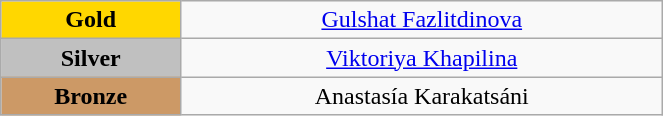<table class="wikitable" style="text-align:center; " width="35%">
<tr>
<td bgcolor="gold"><strong>Gold</strong></td>
<td><a href='#'>Gulshat Fazlitdinova</a><br>  <small><em></em></small></td>
</tr>
<tr>
<td bgcolor="silver"><strong>Silver</strong></td>
<td><a href='#'>Viktoriya Khapilina</a><br>  <small><em></em></small></td>
</tr>
<tr>
<td bgcolor="CC9966"><strong>Bronze</strong></td>
<td>Anastasía Karakatsáni<br>  <small><em></em></small></td>
</tr>
</table>
